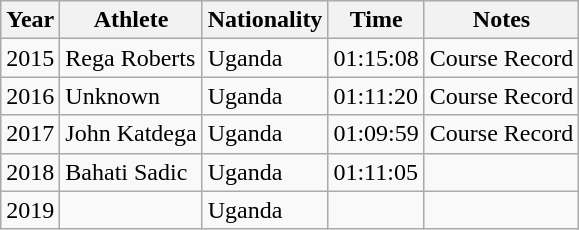<table class="wikitable">
<tr>
<th>Year</th>
<th>Athlete</th>
<th>Nationality</th>
<th>Time</th>
<th>Notes</th>
</tr>
<tr>
<td>2015</td>
<td>Rega Roberts</td>
<td>Uganda</td>
<td>01:15:08</td>
<td>Course Record</td>
</tr>
<tr>
<td>2016</td>
<td>Unknown</td>
<td>Uganda</td>
<td>01:11:20</td>
<td>Course Record</td>
</tr>
<tr>
<td>2017</td>
<td>John Katdega</td>
<td>Uganda</td>
<td>01:09:59</td>
<td>Course Record</td>
</tr>
<tr>
<td>2018</td>
<td>Bahati Sadic</td>
<td>Uganda</td>
<td>01:11:05</td>
<td></td>
</tr>
<tr>
<td>2019</td>
<td></td>
<td>Uganda</td>
<td></td>
<td></td>
</tr>
</table>
